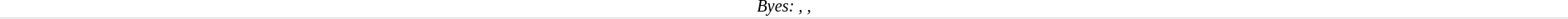<table cellspacing=0 style="border-top:0px solid 000000;border-bottom:1px solid #e0e0e0;width:100%">
<tr>
<td width=100% valign=top align=center style=font-size:85%><em>Byes: , , </em></td>
</tr>
</table>
